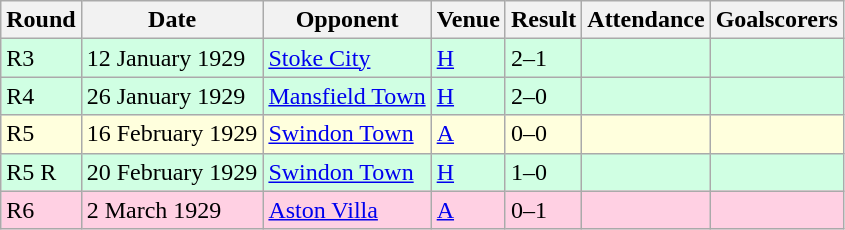<table class="wikitable">
<tr>
<th>Round</th>
<th>Date</th>
<th>Opponent</th>
<th>Venue</th>
<th>Result</th>
<th>Attendance</th>
<th>Goalscorers</th>
</tr>
<tr style="background:#d0ffe3;">
<td>R3</td>
<td>12 January 1929</td>
<td><a href='#'>Stoke City</a></td>
<td><a href='#'>H</a></td>
<td>2–1</td>
<td></td>
<td></td>
</tr>
<tr style="background:#d0ffe3;">
<td>R4</td>
<td>26 January 1929</td>
<td><a href='#'>Mansfield Town</a></td>
<td><a href='#'>H</a></td>
<td>2–0</td>
<td></td>
<td></td>
</tr>
<tr style="background:#ffffdd;">
<td>R5</td>
<td>16 February 1929</td>
<td><a href='#'>Swindon Town</a></td>
<td><a href='#'>A</a></td>
<td>0–0</td>
<td></td>
<td></td>
</tr>
<tr style="background:#d0ffe3;">
<td>R5 R</td>
<td>20 February 1929</td>
<td><a href='#'>Swindon Town</a></td>
<td><a href='#'>H</a></td>
<td>1–0</td>
<td></td>
<td></td>
</tr>
<tr style="background:#ffd0e3;">
<td>R6</td>
<td>2 March 1929</td>
<td><a href='#'>Aston Villa</a></td>
<td><a href='#'>A</a></td>
<td>0–1</td>
<td></td>
<td></td>
</tr>
</table>
